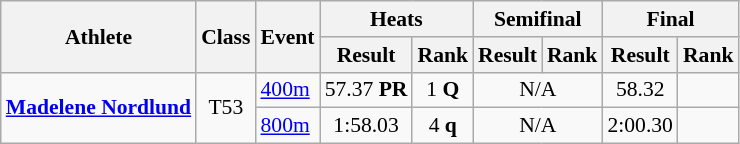<table class=wikitable style="font-size:90%">
<tr>
<th rowspan="2">Athlete</th>
<th rowspan="2">Class</th>
<th rowspan="2">Event</th>
<th colspan="2">Heats</th>
<th colspan="2">Semifinal</th>
<th colspan="2">Final</th>
</tr>
<tr>
<th>Result</th>
<th>Rank</th>
<th>Result</th>
<th>Rank</th>
<th>Result</th>
<th>Rank</th>
</tr>
<tr>
<td rowspan="2"><strong><a href='#'>Madelene Nordlund</a></strong></td>
<td rowspan="2" style="text-align:center;">T53</td>
<td><a href='#'>400m</a></td>
<td style="text-align:center;">57.37 <strong>PR</strong></td>
<td style="text-align:center;">1 <strong>Q</strong></td>
<td style="text-align:center;" colspan="2">N/A</td>
<td style="text-align:center;">58.32</td>
<td style="text-align:center;"></td>
</tr>
<tr>
<td><a href='#'>800m</a></td>
<td style="text-align:center;">1:58.03</td>
<td style="text-align:center;">4 <strong>q</strong></td>
<td style="text-align:center;" colspan="2">N/A</td>
<td style="text-align:center;">2:00.30</td>
<td style="text-align:center;"></td>
</tr>
</table>
